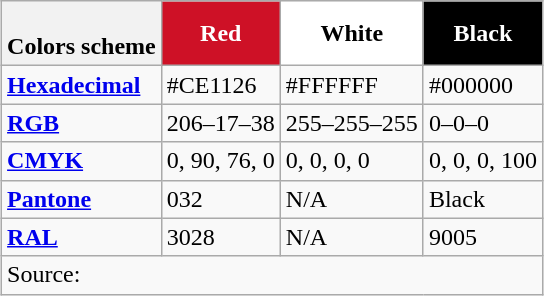<table class="wikitable" style="margin-left:auto; margin-right:auto;">
<tr>
<th><br>Colors scheme</th>
<th style="background:#CE1126;color:white">Red</th>
<th style="background:#FFFFFF">White</th>
<th style="background:#000000;color:white">Black</th>
</tr>
<tr>
<td><strong><a href='#'>Hexadecimal</a></strong></td>
<td>#CE1126</td>
<td>#FFFFFF</td>
<td>#000000</td>
</tr>
<tr>
<td><strong><a href='#'>RGB</a></strong></td>
<td>206–17–38</td>
<td>255–255–255</td>
<td>0–0–0</td>
</tr>
<tr>
<td><strong><a href='#'>CMYK</a></strong></td>
<td>0, 90, 76, 0</td>
<td>0, 0, 0, 0</td>
<td>0, 0, 0, 100</td>
</tr>
<tr>
<td><strong><a href='#'>Pantone</a></strong></td>
<td>032</td>
<td>N/A</td>
<td>Black</td>
</tr>
<tr>
<td><a href='#'><strong>RAL</strong></a></td>
<td>3028</td>
<td>N/A</td>
<td>9005</td>
</tr>
<tr>
<td colspan="4">Source:</td>
</tr>
</table>
